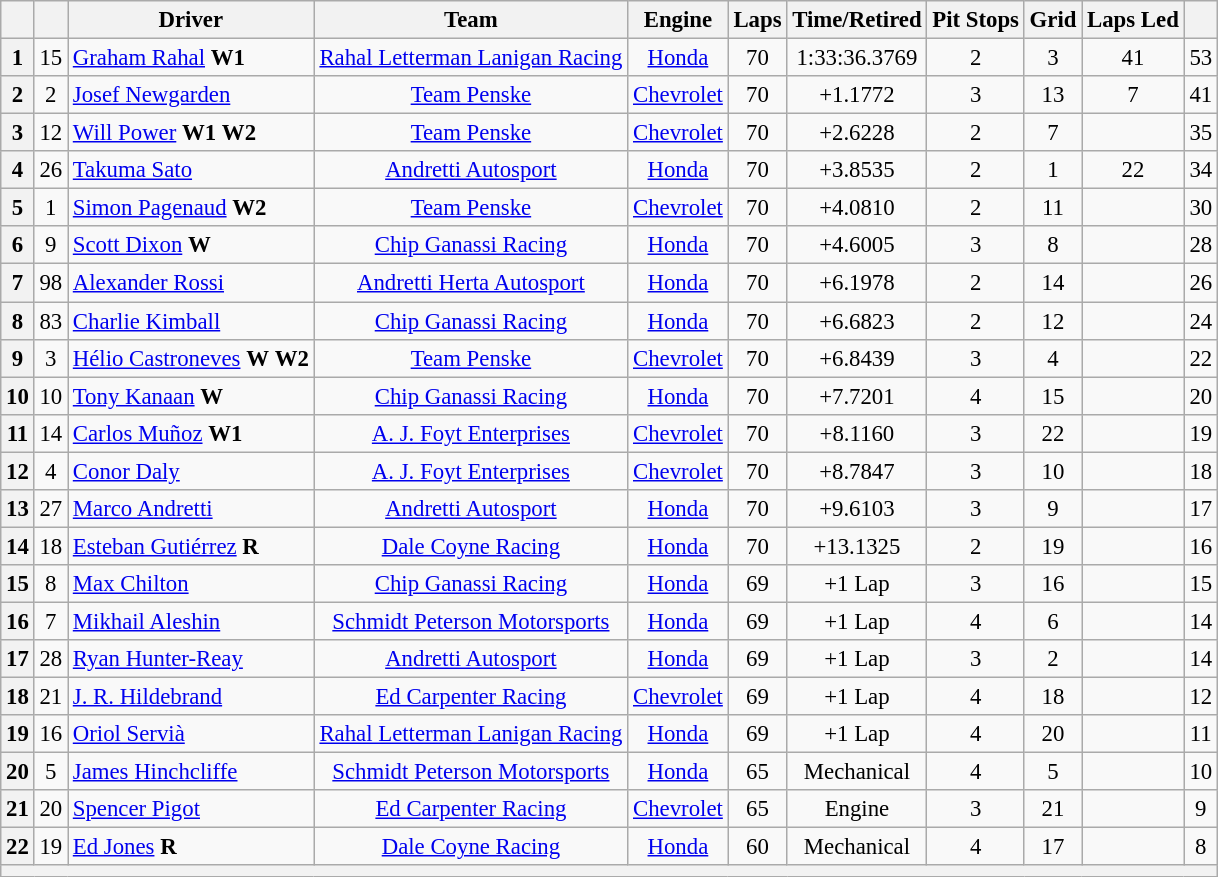<table class="wikitable" style="text-align:center; font-size: 95%;">
<tr>
<th></th>
<th></th>
<th>Driver</th>
<th>Team</th>
<th>Engine</th>
<th>Laps</th>
<th>Time/Retired</th>
<th>Pit Stops</th>
<th>Grid</th>
<th>Laps Led</th>
<th></th>
</tr>
<tr>
<th>1</th>
<td>15</td>
<td align="left"> <a href='#'>Graham Rahal</a> <strong><span>W1</span></strong></td>
<td><a href='#'>Rahal Letterman Lanigan Racing</a></td>
<td><a href='#'>Honda</a></td>
<td>70</td>
<td>1:33:36.3769</td>
<td>2</td>
<td>3</td>
<td>41</td>
<td>53</td>
</tr>
<tr>
<th>2</th>
<td>2</td>
<td align="left"> <a href='#'>Josef Newgarden</a></td>
<td><a href='#'>Team Penske</a></td>
<td><a href='#'>Chevrolet</a></td>
<td>70</td>
<td>+1.1772</td>
<td>3</td>
<td>13</td>
<td>7</td>
<td>41</td>
</tr>
<tr>
<th>3</th>
<td>12</td>
<td align="left"> <a href='#'>Will Power</a> <strong><span>W1</span></strong> <strong><span>W2</span></strong></td>
<td><a href='#'>Team Penske</a></td>
<td><a href='#'>Chevrolet</a></td>
<td>70</td>
<td>+2.6228</td>
<td>2</td>
<td>7</td>
<td></td>
<td>35</td>
</tr>
<tr>
<th>4</th>
<td>26</td>
<td align="left"> <a href='#'>Takuma Sato</a></td>
<td><a href='#'>Andretti Autosport</a></td>
<td><a href='#'>Honda</a></td>
<td>70</td>
<td>+3.8535</td>
<td>2</td>
<td>1</td>
<td>22</td>
<td>34</td>
</tr>
<tr>
<th>5</th>
<td>1</td>
<td align="left"> <a href='#'>Simon Pagenaud</a> <strong><span>W2</span></strong></td>
<td><a href='#'>Team Penske</a></td>
<td><a href='#'>Chevrolet</a></td>
<td>70</td>
<td>+4.0810</td>
<td>2</td>
<td>11</td>
<td></td>
<td>30</td>
</tr>
<tr>
<th>6</th>
<td>9</td>
<td align="left"> <a href='#'>Scott Dixon</a> <strong><span>W</span></strong></td>
<td><a href='#'>Chip Ganassi Racing</a></td>
<td><a href='#'>Honda</a></td>
<td>70</td>
<td>+4.6005</td>
<td>3</td>
<td>8</td>
<td></td>
<td>28</td>
</tr>
<tr>
<th>7</th>
<td>98</td>
<td align="left"> <a href='#'>Alexander Rossi</a></td>
<td><a href='#'>Andretti Herta Autosport</a></td>
<td><a href='#'>Honda</a></td>
<td>70</td>
<td>+6.1978</td>
<td>2</td>
<td>14</td>
<td></td>
<td>26</td>
</tr>
<tr>
<th>8</th>
<td>83</td>
<td align="left"> <a href='#'>Charlie Kimball</a></td>
<td><a href='#'>Chip Ganassi Racing</a></td>
<td><a href='#'>Honda</a></td>
<td>70</td>
<td>+6.6823</td>
<td>2</td>
<td>12</td>
<td></td>
<td>24</td>
</tr>
<tr>
<th>9</th>
<td>3</td>
<td align="left"> <a href='#'>Hélio Castroneves</a> <strong><span>W</span></strong> <strong><span>W2</span></strong></td>
<td><a href='#'>Team Penske</a></td>
<td><a href='#'>Chevrolet</a></td>
<td>70</td>
<td>+6.8439</td>
<td>3</td>
<td>4</td>
<td></td>
<td>22</td>
</tr>
<tr>
<th>10</th>
<td>10</td>
<td align="left"> <a href='#'>Tony Kanaan</a> <strong><span>W</span></strong></td>
<td><a href='#'>Chip Ganassi Racing</a></td>
<td><a href='#'>Honda</a></td>
<td>70</td>
<td>+7.7201</td>
<td>4</td>
<td>15</td>
<td></td>
<td>20</td>
</tr>
<tr>
<th>11</th>
<td>14</td>
<td align="left"> <a href='#'>Carlos Muñoz</a> <strong><span>W1</span></strong></td>
<td><a href='#'>A. J. Foyt Enterprises</a></td>
<td><a href='#'>Chevrolet</a></td>
<td>70</td>
<td>+8.1160</td>
<td>3</td>
<td>22</td>
<td></td>
<td>19</td>
</tr>
<tr>
<th>12</th>
<td>4</td>
<td align="left"> <a href='#'>Conor Daly</a></td>
<td><a href='#'>A. J. Foyt Enterprises</a></td>
<td><a href='#'>Chevrolet</a></td>
<td>70</td>
<td>+8.7847</td>
<td>3</td>
<td>10</td>
<td></td>
<td>18</td>
</tr>
<tr>
<th>13</th>
<td>27</td>
<td align="left"> <a href='#'>Marco Andretti</a></td>
<td><a href='#'>Andretti Autosport</a></td>
<td><a href='#'>Honda</a></td>
<td>70</td>
<td>+9.6103</td>
<td>3</td>
<td>9</td>
<td></td>
<td>17</td>
</tr>
<tr>
<th>14</th>
<td>18</td>
<td align="left"> <a href='#'>Esteban Gutiérrez</a> <strong><span>R</span></strong></td>
<td><a href='#'>Dale Coyne Racing</a></td>
<td><a href='#'>Honda</a></td>
<td>70</td>
<td>+13.1325</td>
<td>2</td>
<td>19</td>
<td></td>
<td>16</td>
</tr>
<tr>
<th>15</th>
<td>8</td>
<td align="left"> <a href='#'>Max Chilton</a></td>
<td><a href='#'>Chip Ganassi Racing</a></td>
<td><a href='#'>Honda</a></td>
<td>69</td>
<td>+1 Lap</td>
<td>3</td>
<td>16</td>
<td></td>
<td>15</td>
</tr>
<tr>
<th>16</th>
<td>7</td>
<td align="left"> <a href='#'>Mikhail Aleshin</a></td>
<td><a href='#'>Schmidt Peterson Motorsports</a></td>
<td><a href='#'>Honda</a></td>
<td>69</td>
<td>+1 Lap</td>
<td>4</td>
<td>6</td>
<td></td>
<td>14</td>
</tr>
<tr>
<th>17</th>
<td>28</td>
<td align="left"> <a href='#'>Ryan Hunter-Reay</a></td>
<td><a href='#'>Andretti Autosport</a></td>
<td><a href='#'>Honda</a></td>
<td>69</td>
<td>+1 Lap</td>
<td>3</td>
<td>2</td>
<td></td>
<td>14</td>
</tr>
<tr>
<th>18</th>
<td>21</td>
<td align="left"> <a href='#'>J. R. Hildebrand</a></td>
<td><a href='#'>Ed Carpenter Racing</a></td>
<td><a href='#'>Chevrolet</a></td>
<td>69</td>
<td>+1 Lap</td>
<td>4</td>
<td>18</td>
<td></td>
<td>12</td>
</tr>
<tr>
<th>19</th>
<td>16</td>
<td align="left"> <a href='#'>Oriol Servià</a></td>
<td><a href='#'>Rahal Letterman Lanigan Racing</a></td>
<td><a href='#'>Honda</a></td>
<td>69</td>
<td>+1 Lap</td>
<td>4</td>
<td>20</td>
<td></td>
<td>11</td>
</tr>
<tr>
<th>20</th>
<td>5</td>
<td align="left"> <a href='#'>James Hinchcliffe</a></td>
<td><a href='#'>Schmidt Peterson Motorsports</a></td>
<td><a href='#'>Honda</a></td>
<td>65</td>
<td>Mechanical</td>
<td>4</td>
<td>5</td>
<td></td>
<td>10</td>
</tr>
<tr>
<th>21</th>
<td>20</td>
<td align="left"> <a href='#'>Spencer Pigot</a></td>
<td><a href='#'>Ed Carpenter Racing</a></td>
<td><a href='#'>Chevrolet</a></td>
<td>65</td>
<td>Engine</td>
<td>3</td>
<td>21</td>
<td></td>
<td>9</td>
</tr>
<tr>
<th>22</th>
<td>19</td>
<td align="left"> <a href='#'>Ed Jones</a> <strong><span>R</span></strong></td>
<td><a href='#'>Dale Coyne Racing</a></td>
<td><a href='#'>Honda</a></td>
<td>60</td>
<td>Mechanical</td>
<td>4</td>
<td>17</td>
<td></td>
<td>8</td>
</tr>
<tr>
<th colspan=11 align=center></th>
</tr>
</table>
